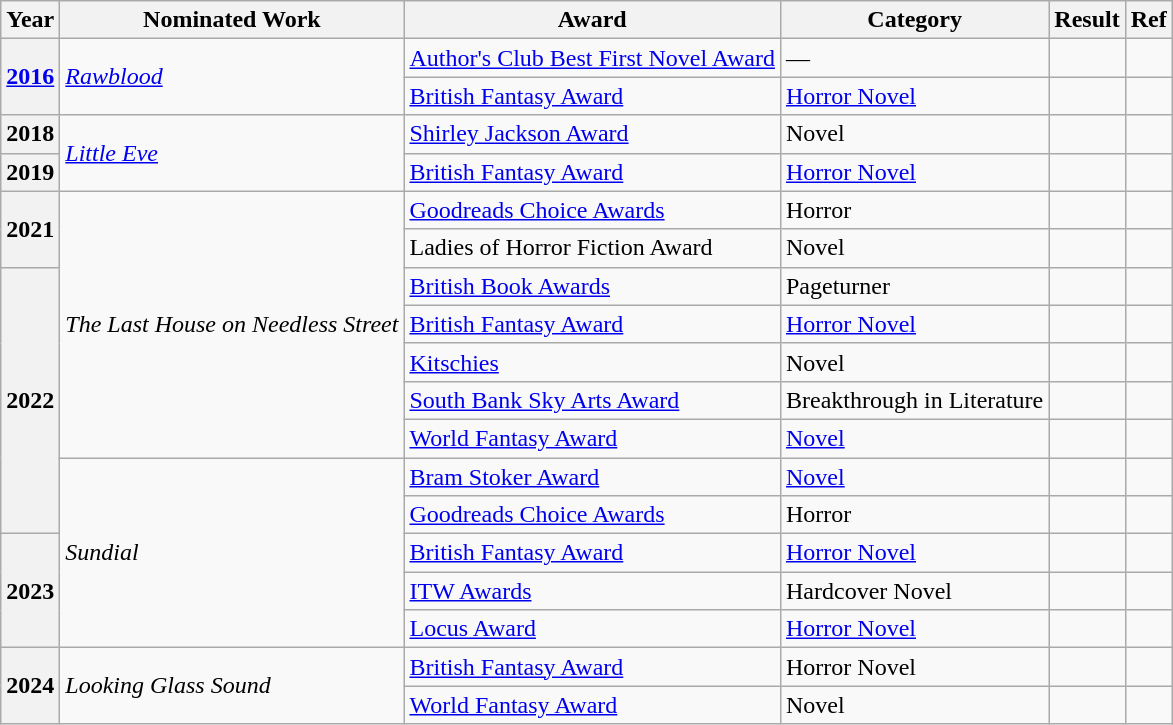<table class="wikitable sortable">
<tr>
<th>Year</th>
<th>Nominated Work</th>
<th>Award</th>
<th>Category</th>
<th>Result</th>
<th>Ref</th>
</tr>
<tr>
<th rowspan="2"><a href='#'>2016</a></th>
<td rowspan="2"><em><a href='#'>Rawblood</a></em></td>
<td><a href='#'>Author's Club Best First Novel Award</a></td>
<td>—</td>
<td></td>
<td></td>
</tr>
<tr>
<td><a href='#'>British Fantasy Award</a></td>
<td><a href='#'>Horror Novel</a></td>
<td></td>
<td></td>
</tr>
<tr>
<th>2018</th>
<td rowspan="2"><em><a href='#'>Little Eve</a></em></td>
<td><a href='#'>Shirley Jackson Award</a></td>
<td SJA–Novel>Novel</td>
<td></td>
<td></td>
</tr>
<tr>
<th>2019</th>
<td><a href='#'>British Fantasy Award</a></td>
<td><a href='#'>Horror Novel</a></td>
<td></td>
<td></td>
</tr>
<tr>
<th rowspan="2">2021</th>
<td rowspan="7"><em>The Last House on Needless Street</em></td>
<td><a href='#'>Goodreads Choice Awards</a></td>
<td>Horror</td>
<td></td>
<td></td>
</tr>
<tr>
<td>Ladies of Horror Fiction Award</td>
<td>Novel</td>
<td></td>
<td></td>
</tr>
<tr>
<th rowspan="7">2022</th>
<td><a href='#'>British Book Awards</a></td>
<td>Pageturner</td>
<td></td>
<td></td>
</tr>
<tr>
<td><a href='#'>British Fantasy Award</a></td>
<td><a href='#'>Horror Novel</a></td>
<td></td>
<td></td>
</tr>
<tr>
<td><a href='#'>Kitschies</a></td>
<td>Novel</td>
<td></td>
<td></td>
</tr>
<tr>
<td><a href='#'>South Bank Sky Arts Award</a></td>
<td>Breakthrough in Literature</td>
<td></td>
<td></td>
</tr>
<tr>
<td><a href='#'>World Fantasy Award</a></td>
<td><a href='#'>Novel</a></td>
<td></td>
<td></td>
</tr>
<tr>
<td rowspan="5"><em>Sundial</em></td>
<td><a href='#'>Bram Stoker Award</a></td>
<td><a href='#'>Novel</a></td>
<td></td>
<td></td>
</tr>
<tr>
<td><a href='#'>Goodreads Choice Awards</a></td>
<td>Horror</td>
<td></td>
<td></td>
</tr>
<tr>
<th rowspan="3">2023</th>
<td><a href='#'>British Fantasy Award</a></td>
<td><a href='#'>Horror Novel</a></td>
<td></td>
<td></td>
</tr>
<tr>
<td><a href='#'>ITW Awards</a></td>
<td>Hardcover Novel</td>
<td></td>
<td></td>
</tr>
<tr>
<td><a href='#'>Locus Award</a></td>
<td><a href='#'>Horror Novel</a></td>
<td></td>
<td></td>
</tr>
<tr>
<th rowspan="2">2024</th>
<td rowspan="2"><em>Looking Glass Sound</em></td>
<td><a href='#'>British Fantasy Award</a></td>
<td>Horror Novel</td>
<td></td>
<td></td>
</tr>
<tr>
<td><a href='#'>World Fantasy Award</a></td>
<td>Novel</td>
<td></td>
<td></td>
</tr>
</table>
